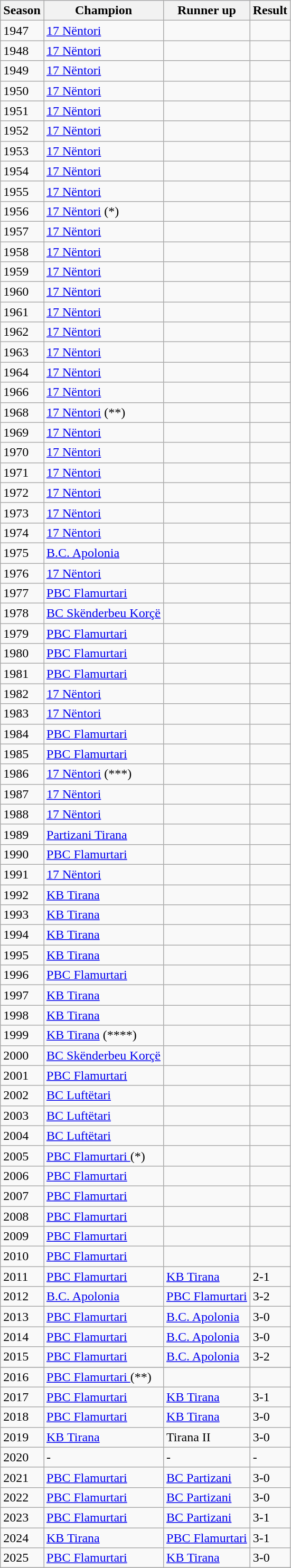<table class="wikitable" style="border-collapse:collapse; text-align:left">
<tr style="background:#f0f6fa;">
<th>Season</th>
<th>Champion</th>
<th>Runner up</th>
<th>Result</th>
</tr>
<tr>
<td>1947</td>
<td><a href='#'>17 Nëntori</a></td>
<td></td>
<td></td>
</tr>
<tr>
<td>1948</td>
<td><a href='#'>17 Nëntori</a></td>
<td></td>
<td></td>
</tr>
<tr>
<td>1949</td>
<td><a href='#'>17 Nëntori</a></td>
<td></td>
<td></td>
</tr>
<tr>
<td>1950</td>
<td><a href='#'>17 Nëntori</a></td>
<td></td>
<td></td>
</tr>
<tr>
<td>1951</td>
<td><a href='#'>17 Nëntori</a></td>
<td></td>
<td></td>
</tr>
<tr>
<td>1952</td>
<td><a href='#'>17 Nëntori</a></td>
<td></td>
<td></td>
</tr>
<tr>
<td>1953</td>
<td><a href='#'>17 Nëntori</a></td>
<td></td>
<td></td>
</tr>
<tr>
<td>1954</td>
<td><a href='#'>17 Nëntori</a></td>
<td></td>
<td></td>
</tr>
<tr>
<td>1955</td>
<td><a href='#'>17 Nëntori</a></td>
<td></td>
<td></td>
</tr>
<tr>
<td>1956</td>
<td><a href='#'>17 Nëntori</a> (*)</td>
<td></td>
<td></td>
</tr>
<tr>
<td>1957</td>
<td><a href='#'>17 Nëntori</a></td>
<td></td>
<td></td>
</tr>
<tr>
<td>1958</td>
<td><a href='#'>17 Nëntori</a></td>
<td></td>
<td></td>
</tr>
<tr>
<td>1959</td>
<td><a href='#'>17 Nëntori</a></td>
<td></td>
<td></td>
</tr>
<tr>
<td>1960</td>
<td><a href='#'>17 Nëntori</a></td>
<td></td>
<td></td>
</tr>
<tr>
<td>1961</td>
<td><a href='#'>17 Nëntori</a></td>
<td></td>
<td></td>
</tr>
<tr>
<td>1962</td>
<td><a href='#'>17 Nëntori</a></td>
<td></td>
<td></td>
</tr>
<tr>
<td>1963</td>
<td><a href='#'>17 Nëntori</a></td>
<td></td>
<td></td>
</tr>
<tr>
<td>1964</td>
<td><a href='#'>17 Nëntori</a></td>
<td></td>
<td></td>
</tr>
<tr>
<td>1966</td>
<td><a href='#'>17 Nëntori</a></td>
<td></td>
<td></td>
</tr>
<tr>
<td>1968</td>
<td><a href='#'>17 Nëntori</a> (**)</td>
<td></td>
<td></td>
</tr>
<tr>
<td>1969</td>
<td><a href='#'>17 Nëntori</a></td>
<td></td>
<td></td>
</tr>
<tr>
<td>1970</td>
<td><a href='#'>17 Nëntori</a></td>
<td></td>
<td></td>
</tr>
<tr>
<td>1971</td>
<td><a href='#'>17 Nëntori</a></td>
<td></td>
<td></td>
</tr>
<tr>
<td>1972</td>
<td><a href='#'>17 Nëntori</a></td>
<td></td>
<td></td>
</tr>
<tr>
<td>1973</td>
<td><a href='#'>17 Nëntori</a></td>
<td></td>
<td></td>
</tr>
<tr>
<td>1974</td>
<td><a href='#'>17 Nëntori</a></td>
<td></td>
<td></td>
</tr>
<tr>
<td>1975</td>
<td><a href='#'>B.C. Apolonia</a></td>
<td></td>
<td></td>
</tr>
<tr>
<td>1976</td>
<td><a href='#'>17 Nëntori</a></td>
<td></td>
<td></td>
</tr>
<tr>
<td>1977</td>
<td><a href='#'>PBC Flamurtari </a></td>
<td></td>
<td></td>
</tr>
<tr>
<td>1978</td>
<td><a href='#'>BC Skënderbeu Korçë</a></td>
<td></td>
<td></td>
</tr>
<tr>
<td>1979</td>
<td><a href='#'>PBC Flamurtari </a></td>
<td></td>
<td></td>
</tr>
<tr>
<td>1980</td>
<td><a href='#'>PBC Flamurtari </a></td>
<td></td>
<td></td>
</tr>
<tr>
<td>1981</td>
<td><a href='#'>PBC Flamurtari </a></td>
<td></td>
<td></td>
</tr>
<tr>
<td>1982</td>
<td><a href='#'>17 Nëntori</a></td>
<td></td>
<td></td>
</tr>
<tr>
<td>1983</td>
<td><a href='#'>17 Nëntori</a></td>
<td></td>
<td></td>
</tr>
<tr>
<td>1984</td>
<td><a href='#'>PBC Flamurtari </a></td>
<td></td>
<td></td>
</tr>
<tr>
<td>1985</td>
<td><a href='#'>PBC Flamurtari </a></td>
<td></td>
<td></td>
</tr>
<tr>
<td>1986</td>
<td><a href='#'>17 Nëntori</a> (***)</td>
<td></td>
<td></td>
</tr>
<tr>
<td>1987</td>
<td><a href='#'>17 Nëntori</a></td>
<td></td>
<td></td>
</tr>
<tr>
<td>1988</td>
<td><a href='#'>17 Nëntori</a></td>
<td></td>
<td></td>
</tr>
<tr>
<td>1989</td>
<td><a href='#'>Partizani Tirana</a></td>
<td></td>
<td></td>
</tr>
<tr>
<td>1990</td>
<td><a href='#'>PBC Flamurtari </a></td>
<td></td>
<td></td>
</tr>
<tr>
<td>1991</td>
<td><a href='#'>17 Nëntori</a></td>
<td></td>
<td></td>
</tr>
<tr>
<td>1992</td>
<td><a href='#'> KB Tirana</a></td>
<td></td>
<td></td>
</tr>
<tr>
<td>1993</td>
<td><a href='#'> KB Tirana</a></td>
<td></td>
<td></td>
</tr>
<tr>
<td>1994</td>
<td><a href='#'> KB Tirana</a></td>
<td></td>
<td></td>
</tr>
<tr>
<td>1995</td>
<td><a href='#'> KB Tirana</a></td>
<td></td>
<td></td>
</tr>
<tr>
<td>1996</td>
<td><a href='#'>PBC Flamurtari </a></td>
<td></td>
<td></td>
</tr>
<tr>
<td>1997</td>
<td><a href='#'> KB Tirana</a></td>
<td></td>
<td></td>
</tr>
<tr>
<td>1998</td>
<td><a href='#'> KB Tirana</a></td>
<td></td>
<td></td>
</tr>
<tr>
<td>1999</td>
<td><a href='#'> KB Tirana</a> (****)</td>
<td></td>
<td></td>
</tr>
<tr>
<td>2000</td>
<td><a href='#'>BC Skënderbeu Korçë</a></td>
<td></td>
<td></td>
</tr>
<tr>
<td>2001</td>
<td><a href='#'>PBC Flamurtari </a></td>
<td></td>
<td></td>
</tr>
<tr>
<td>2002</td>
<td><a href='#'>BC Luftëtari</a></td>
<td></td>
<td></td>
</tr>
<tr>
<td>2003</td>
<td><a href='#'>BC Luftëtari</a></td>
<td></td>
<td></td>
</tr>
<tr>
<td>2004</td>
<td><a href='#'>BC Luftëtari</a></td>
<td></td>
<td></td>
</tr>
<tr>
<td>2005</td>
<td><a href='#'>PBC Flamurtari </a> (*)</td>
<td></td>
<td></td>
</tr>
<tr>
<td>2006</td>
<td><a href='#'>PBC Flamurtari </a></td>
<td></td>
<td></td>
</tr>
<tr>
<td>2007</td>
<td><a href='#'>PBC Flamurtari </a></td>
<td></td>
<td></td>
</tr>
<tr>
<td>2008</td>
<td><a href='#'>PBC Flamurtari </a></td>
<td></td>
<td></td>
</tr>
<tr>
<td>2009</td>
<td><a href='#'>PBC Flamurtari </a></td>
<td></td>
<td></td>
</tr>
<tr>
<td>2010</td>
<td><a href='#'>PBC Flamurtari </a></td>
<td></td>
<td></td>
</tr>
<tr>
<td>2011</td>
<td><a href='#'>PBC Flamurtari </a></td>
<td><a href='#'> KB Tirana</a></td>
<td>2-1</td>
</tr>
<tr>
<td>2012</td>
<td><a href='#'>B.C. Apolonia</a></td>
<td><a href='#'>PBC Flamurtari </a></td>
<td>3-2</td>
</tr>
<tr>
<td>2013</td>
<td><a href='#'>PBC Flamurtari </a></td>
<td><a href='#'>B.C. Apolonia</a></td>
<td>3-0</td>
</tr>
<tr>
<td>2014</td>
<td><a href='#'>PBC Flamurtari </a></td>
<td><a href='#'>B.C. Apolonia</a></td>
<td>3-0</td>
</tr>
<tr>
<td>2015</td>
<td><a href='#'>PBC Flamurtari </a></td>
<td><a href='#'>B.C. Apolonia</a></td>
<td>3-2</td>
</tr>
<tr>
</tr>
<tr>
<td>2016</td>
<td><a href='#'>PBC Flamurtari </a> (**)</td>
<td></td>
<td></td>
</tr>
<tr>
<td>2017</td>
<td><a href='#'>PBC Flamurtari </a></td>
<td><a href='#'> KB Tirana</a></td>
<td>3-1</td>
</tr>
<tr>
<td>2018</td>
<td><a href='#'>PBC Flamurtari</a></td>
<td><a href='#'> KB Tirana</a></td>
<td>3-0</td>
</tr>
<tr>
<td>2019</td>
<td><a href='#'> KB Tirana</a></td>
<td>Tirana II</td>
<td>3-0</td>
</tr>
<tr>
<td>2020</td>
<td>-</td>
<td>-</td>
<td>-</td>
</tr>
<tr>
<td>2021</td>
<td><a href='#'>PBC Flamurtari</a></td>
<td><a href='#'>BC Partizani</a></td>
<td>3-0</td>
</tr>
<tr>
<td>2022</td>
<td><a href='#'>PBC Flamurtari</a></td>
<td><a href='#'>BC Partizani</a></td>
<td>3-0</td>
</tr>
<tr>
<td>2023</td>
<td><a href='#'>PBC Flamurtari</a></td>
<td><a href='#'>BC Partizani</a></td>
<td>3-1</td>
</tr>
<tr>
<td>2024</td>
<td><a href='#'> KB Tirana</a></td>
<td><a href='#'>PBC Flamurtari</a></td>
<td>3-1</td>
</tr>
<tr>
<td>2025</td>
<td><a href='#'>PBC Flamurtari</a></td>
<td><a href='#'> KB Tirana</a></td>
<td>3-0</td>
</tr>
<tr>
</tr>
</table>
